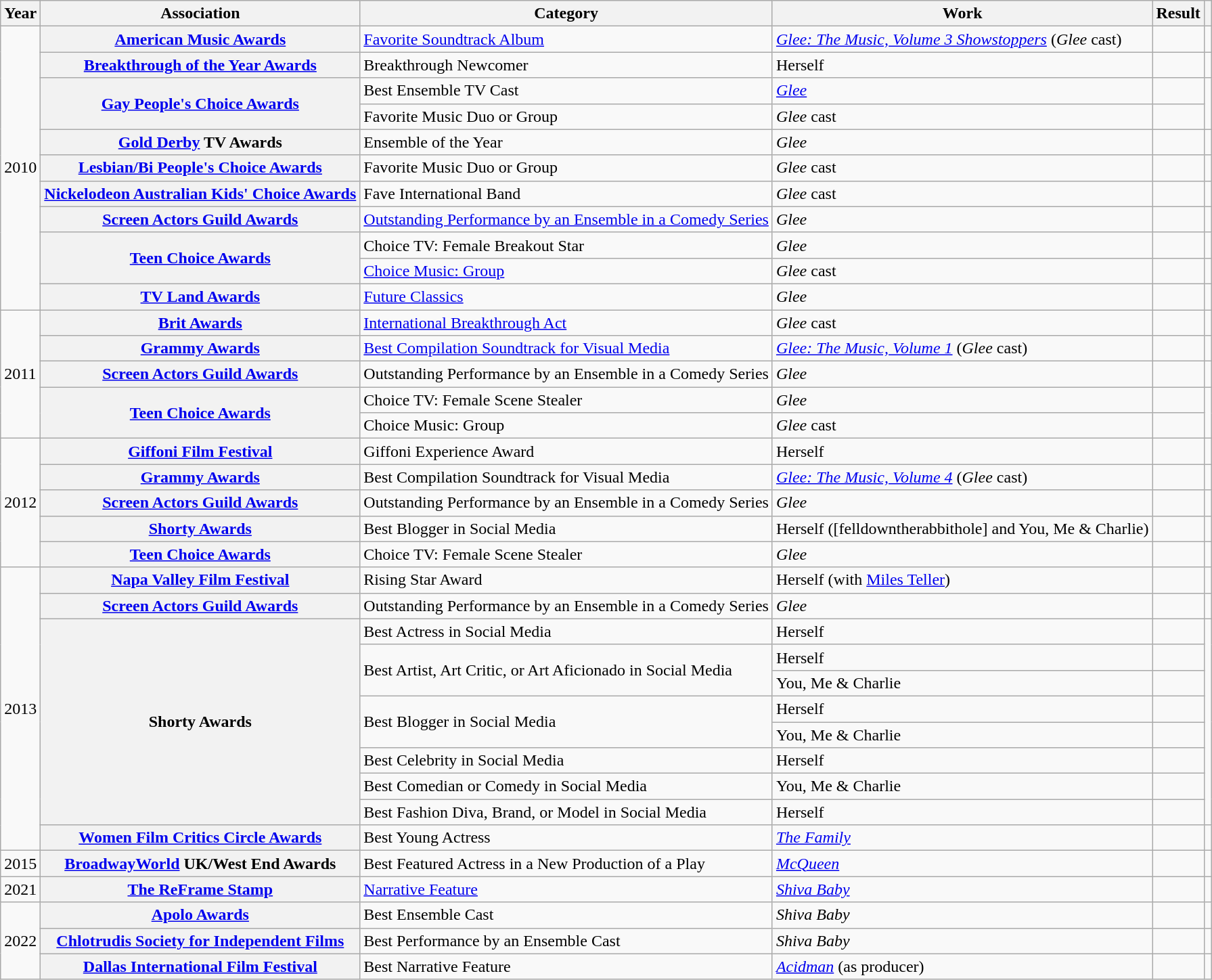<table class="wikitable plainrowheaders">
<tr>
<th scope="col">Year</th>
<th scope="col">Association</th>
<th scope="col">Category</th>
<th scope="col">Work</th>
<th scope="col">Result</th>
<th></th>
</tr>
<tr>
<td rowspan="11">2010</td>
<th scope="row"><a href='#'>American Music Awards</a></th>
<td><a href='#'>Favorite Soundtrack Album</a></td>
<td><em><a href='#'>Glee: The Music, Volume 3 Showstoppers</a></em> (<em>Glee</em> cast)</td>
<td></td>
<td style="text-align:center;"></td>
</tr>
<tr>
<th scope="row"><a href='#'>Breakthrough of the Year Awards</a></th>
<td>Breakthrough Newcomer</td>
<td>Herself</td>
<td></td>
<td style="text-align:center;"></td>
</tr>
<tr>
<th scope="row" rowspan="2"><a href='#'>Gay People's Choice Awards</a></th>
<td>Best Ensemble TV Cast</td>
<td><em><a href='#'>Glee</a></em></td>
<td></td>
<td style="text-align:center;" rowspan="2"></td>
</tr>
<tr>
<td>Favorite Music Duo or Group</td>
<td><em>Glee</em> cast</td>
<td></td>
</tr>
<tr>
<th scope="row"><a href='#'>Gold Derby</a> TV Awards</th>
<td>Ensemble of the Year</td>
<td><em>Glee</em></td>
<td></td>
<td style="text-align:center;"></td>
</tr>
<tr>
<th scope="row"><a href='#'>Lesbian/Bi People's Choice Awards</a></th>
<td>Favorite Music Duo or Group</td>
<td><em>Glee</em> cast</td>
<td></td>
<td style="text-align:center;"></td>
</tr>
<tr>
<th scope="row"><a href='#'>Nickelodeon Australian Kids' Choice Awards</a></th>
<td>Fave International Band</td>
<td><em>Glee</em> cast</td>
<td></td>
<td style="text-align:center;"></td>
</tr>
<tr>
<th scope="row"><a href='#'>Screen Actors Guild Awards</a></th>
<td><a href='#'>Outstanding Performance by an Ensemble in a Comedy Series</a></td>
<td><em>Glee</em></td>
<td></td>
<td style="text-align:center;"></td>
</tr>
<tr>
<th scope="row" rowspan="2"><a href='#'>Teen Choice Awards</a></th>
<td>Choice TV: Female Breakout Star</td>
<td><em>Glee</em></td>
<td></td>
<td style="text-align:center;"></td>
</tr>
<tr>
<td><a href='#'>Choice Music: Group</a></td>
<td><em>Glee</em> cast</td>
<td></td>
<td style="text-align:center;"></td>
</tr>
<tr>
<th scope="row"><a href='#'>TV Land Awards</a></th>
<td><a href='#'>Future Classics</a></td>
<td><em>Glee</em></td>
<td></td>
<td style="text-align:center;"></td>
</tr>
<tr>
<td rowspan="5">2011</td>
<th scope="row"><a href='#'>Brit Awards</a></th>
<td><a href='#'>International Breakthrough Act</a></td>
<td><em>Glee</em> cast</td>
<td></td>
<td style="text-align:center;"></td>
</tr>
<tr>
<th scope="row"><a href='#'>Grammy Awards</a></th>
<td><a href='#'>Best Compilation Soundtrack for Visual Media</a></td>
<td><em><a href='#'>Glee: The Music, Volume 1</a></em> (<em>Glee</em> cast)</td>
<td></td>
<td style="text-align:center;"></td>
</tr>
<tr>
<th scope="row"><a href='#'>Screen Actors Guild Awards</a></th>
<td>Outstanding Performance by an Ensemble in a Comedy Series</td>
<td><em>Glee</em></td>
<td></td>
<td style="text-align:center;"></td>
</tr>
<tr>
<th scope="row" rowspan="2"><a href='#'>Teen Choice Awards</a></th>
<td>Choice TV: Female Scene Stealer</td>
<td><em>Glee</em></td>
<td></td>
<td style="text-align:center;" rowspan="2"></td>
</tr>
<tr>
<td>Choice Music: Group</td>
<td><em>Glee</em> cast</td>
<td></td>
</tr>
<tr>
<td rowspan="5">2012</td>
<th scope="row"><a href='#'>Giffoni Film Festival</a></th>
<td>Giffoni Experience Award</td>
<td>Herself</td>
<td></td>
<td style="text-align:center;"></td>
</tr>
<tr>
<th scope="row"><a href='#'>Grammy Awards</a></th>
<td>Best Compilation Soundtrack for Visual Media</td>
<td><em><a href='#'>Glee: The Music, Volume 4</a></em> (<em>Glee</em> cast)</td>
<td></td>
<td style="text-align:center;"></td>
</tr>
<tr>
<th scope="row"><a href='#'>Screen Actors Guild Awards</a></th>
<td>Outstanding Performance by an Ensemble in a Comedy Series</td>
<td><em>Glee</em></td>
<td></td>
<td style="text-align:center;"></td>
</tr>
<tr>
<th scope="row"><a href='#'>Shorty Awards</a></th>
<td>Best Blogger in Social Media</td>
<td>Herself ([felldowntherabbithole] and You, Me & Charlie)</td>
<td></td>
<td style="text-align:center;"></td>
</tr>
<tr>
<th scope="row"><a href='#'>Teen Choice Awards</a></th>
<td>Choice TV: Female Scene Stealer</td>
<td><em>Glee</em></td>
<td></td>
<td style="text-align:center;"></td>
</tr>
<tr>
<td rowspan="11">2013</td>
<th scope="row"><a href='#'>Napa Valley Film Festival</a></th>
<td>Rising Star Award</td>
<td>Herself (with <a href='#'>Miles Teller</a>)</td>
<td></td>
<td style="text-align:center;"></td>
</tr>
<tr>
<th scope="row"><a href='#'>Screen Actors Guild Awards</a></th>
<td>Outstanding Performance by an Ensemble in a Comedy Series</td>
<td><em>Glee</em></td>
<td></td>
<td style="text-align:center;"></td>
</tr>
<tr>
<th scope="row" rowspan="8">Shorty Awards</th>
<td>Best Actress in Social Media</td>
<td>Herself</td>
<td></td>
<td style="text-align:center;" rowspan="8"><br></td>
</tr>
<tr>
<td rowspan="2">Best Artist, Art Critic, or Art Aficionado in Social Media</td>
<td>Herself</td>
<td></td>
</tr>
<tr>
<td>You, Me & Charlie</td>
<td></td>
</tr>
<tr>
<td rowspan="2">Best Blogger in Social Media</td>
<td>Herself</td>
<td></td>
</tr>
<tr>
<td>You, Me & Charlie</td>
<td></td>
</tr>
<tr>
<td>Best Celebrity in Social Media</td>
<td>Herself</td>
<td></td>
</tr>
<tr>
<td>Best Comedian or Comedy in Social Media</td>
<td>You, Me & Charlie</td>
<td></td>
</tr>
<tr>
<td>Best Fashion Diva, Brand, or Model in Social Media</td>
<td>Herself</td>
<td></td>
</tr>
<tr>
<th scope="row"><a href='#'>Women Film Critics Circle Awards</a></th>
<td>Best Young Actress</td>
<td><em><a href='#'>The Family</a></em></td>
<td></td>
<td style="text-align:center;"></td>
</tr>
<tr>
<td>2015</td>
<th scope="row"><a href='#'>BroadwayWorld</a> UK/West End Awards</th>
<td>Best Featured Actress in a New Production of a Play</td>
<td><em><a href='#'>McQueen</a></em></td>
<td></td>
<td style="text-align:center;"></td>
</tr>
<tr>
<td>2021</td>
<th scope="row"><a href='#'>The ReFrame Stamp</a></th>
<td><a href='#'>Narrative Feature</a></td>
<td><em><a href='#'>Shiva Baby</a></em></td>
<td></td>
<td style="text-align:center;"></td>
</tr>
<tr>
<td rowspan="3">2022</td>
<th scope="row"><a href='#'>Apolo Awards</a></th>
<td>Best Ensemble Cast</td>
<td><em>Shiva Baby</em></td>
<td></td>
<td style="text-align:center;"></td>
</tr>
<tr>
<th scope="row"><a href='#'>Chlotrudis Society for Independent Films</a></th>
<td>Best Performance by an Ensemble Cast</td>
<td><em>Shiva Baby</em></td>
<td></td>
<td style="text-align:center;"></td>
</tr>
<tr>
<th scope="row"><a href='#'>Dallas International Film Festival</a></th>
<td>Best Narrative Feature</td>
<td><em><a href='#'>Acidman</a></em> (as producer)</td>
<td></td>
<td style="text-align:center;"></td>
</tr>
</table>
